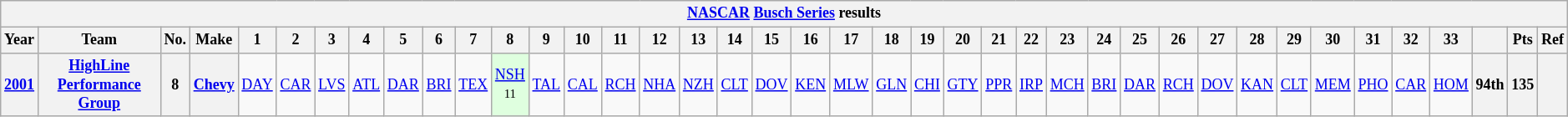<table class="wikitable" style="text-align:center; font-size:75%">
<tr>
<th colspan=42><a href='#'>NASCAR</a> <a href='#'>Busch Series</a> results</th>
</tr>
<tr>
<th>Year</th>
<th>Team</th>
<th>No.</th>
<th>Make</th>
<th>1</th>
<th>2</th>
<th>3</th>
<th>4</th>
<th>5</th>
<th>6</th>
<th>7</th>
<th>8</th>
<th>9</th>
<th>10</th>
<th>11</th>
<th>12</th>
<th>13</th>
<th>14</th>
<th>15</th>
<th>16</th>
<th>17</th>
<th>18</th>
<th>19</th>
<th>20</th>
<th>21</th>
<th>22</th>
<th>23</th>
<th>24</th>
<th>25</th>
<th>26</th>
<th>27</th>
<th>28</th>
<th>29</th>
<th>30</th>
<th>31</th>
<th>32</th>
<th>33</th>
<th></th>
<th>Pts</th>
<th>Ref</th>
</tr>
<tr>
<th><a href='#'>2001</a></th>
<th><a href='#'>HighLine Performance Group</a></th>
<th>8</th>
<th><a href='#'>Chevy</a></th>
<td><a href='#'>DAY</a></td>
<td><a href='#'>CAR</a></td>
<td><a href='#'>LVS</a></td>
<td><a href='#'>ATL</a></td>
<td><a href='#'>DAR</a></td>
<td><a href='#'>BRI</a></td>
<td><a href='#'>TEX</a></td>
<td style="background:#DFFFDF;"><a href='#'>NSH</a><br><small>11</small></td>
<td><a href='#'>TAL</a></td>
<td><a href='#'>CAL</a></td>
<td><a href='#'>RCH</a></td>
<td><a href='#'>NHA</a></td>
<td><a href='#'>NZH</a></td>
<td><a href='#'>CLT</a></td>
<td><a href='#'>DOV</a></td>
<td><a href='#'>KEN</a></td>
<td><a href='#'>MLW</a></td>
<td><a href='#'>GLN</a></td>
<td><a href='#'>CHI</a></td>
<td><a href='#'>GTY</a></td>
<td><a href='#'>PPR</a></td>
<td><a href='#'>IRP</a></td>
<td><a href='#'>MCH</a></td>
<td><a href='#'>BRI</a></td>
<td><a href='#'>DAR</a></td>
<td><a href='#'>RCH</a></td>
<td><a href='#'>DOV</a></td>
<td><a href='#'>KAN</a></td>
<td><a href='#'>CLT</a></td>
<td><a href='#'>MEM</a></td>
<td><a href='#'>PHO</a></td>
<td><a href='#'>CAR</a></td>
<td><a href='#'>HOM</a></td>
<th>94th</th>
<th>135</th>
<th></th>
</tr>
</table>
